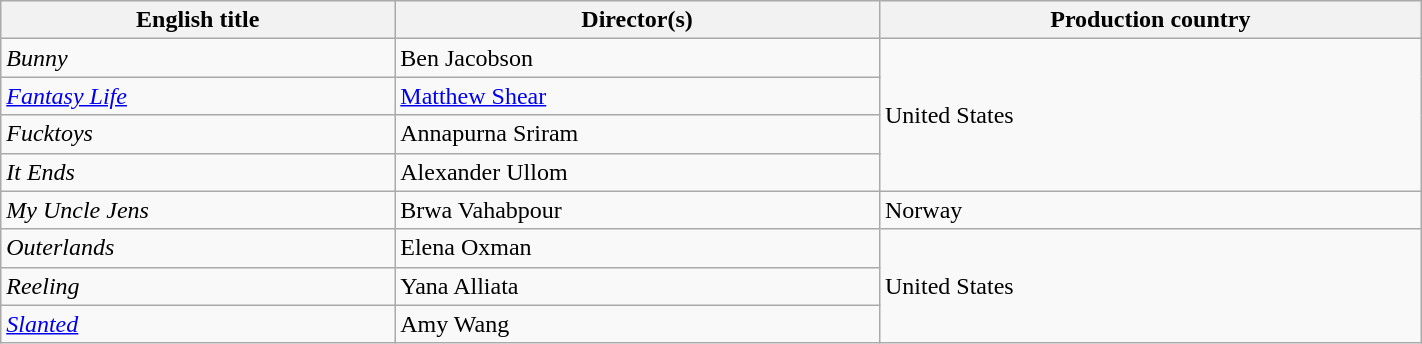<table class="wikitable plainrowheaders" style="width:75%; margin-bottom:4px">
<tr>
<th scope="col">English title</th>
<th scope="col">Director(s)</th>
<th scope="col">Production country</th>
</tr>
<tr>
<td scope="row"><em>Bunny</em></td>
<td>Ben Jacobson</td>
<td rowspan="4">United States</td>
</tr>
<tr>
<td scope="row"><em><a href='#'>Fantasy Life</a></em></td>
<td><a href='#'>Matthew Shear</a></td>
</tr>
<tr>
<td scope="row"><em>Fucktoys</em></td>
<td>Annapurna Sriram</td>
</tr>
<tr>
<td scope="row"><em>It Ends</em></td>
<td>Alexander Ullom</td>
</tr>
<tr>
<td scope="row"><em>My Uncle Jens</em></td>
<td>Brwa Vahabpour</td>
<td>Norway</td>
</tr>
<tr>
<td scope="row"><em>Outerlands</em></td>
<td>Elena Oxman</td>
<td rowspan="3">United States</td>
</tr>
<tr>
<td scope="row"><em>Reeling</em></td>
<td>Yana Alliata</td>
</tr>
<tr>
<td scope="row"><em><a href='#'>Slanted</a></em></td>
<td>Amy Wang</td>
</tr>
</table>
